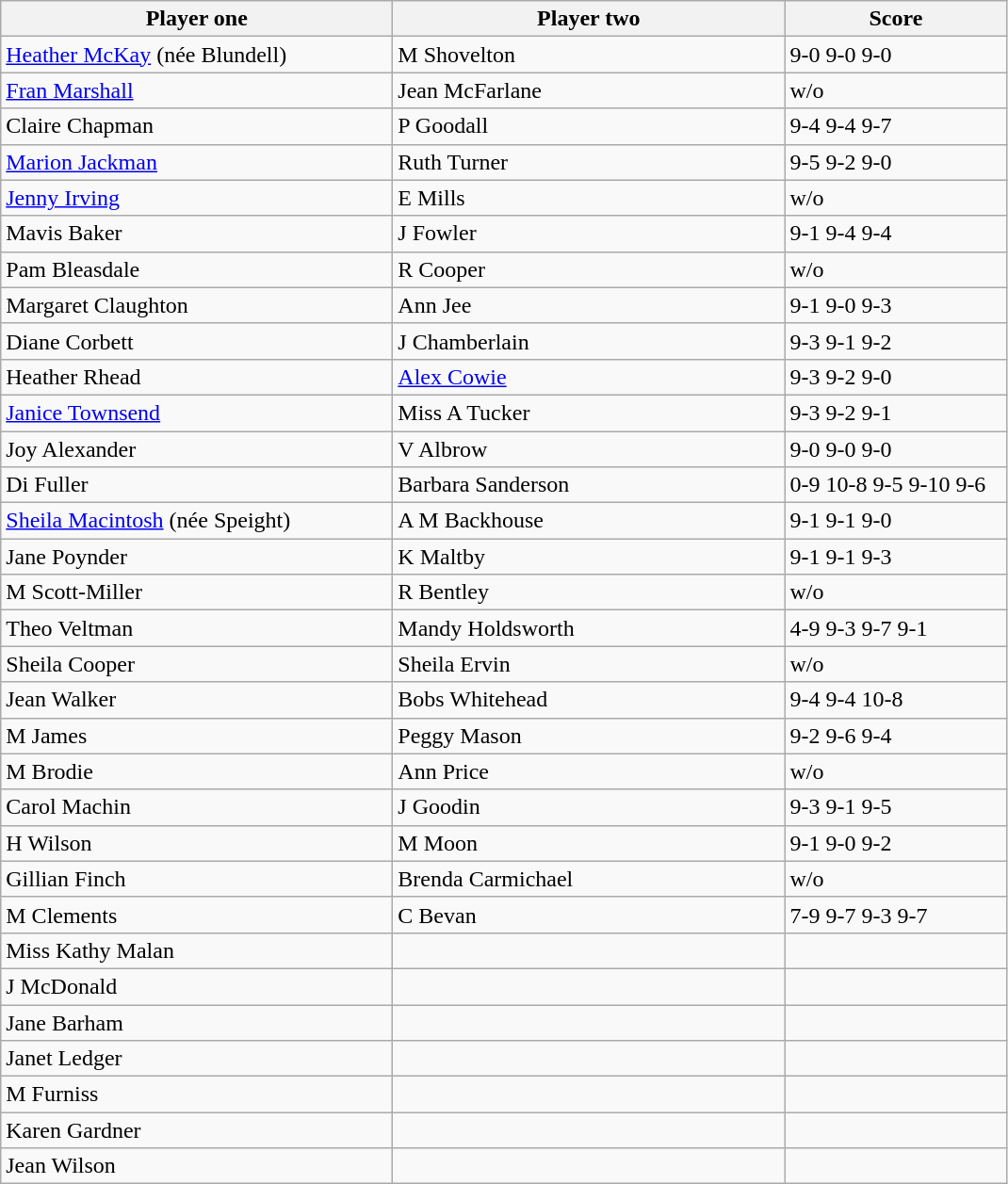<table class="wikitable">
<tr>
<th width=270>Player one</th>
<th width=270>Player two</th>
<th width=150>Score</th>
</tr>
<tr>
<td><a href='#'>Heather McKay</a> (née Blundell)</td>
<td>M Shovelton</td>
<td>9-0 9-0 9-0</td>
</tr>
<tr>
<td><a href='#'>Fran Marshall</a></td>
<td>Jean McFarlane</td>
<td>w/o</td>
</tr>
<tr>
<td>Claire Chapman</td>
<td>P Goodall</td>
<td>9-4 9-4 9-7</td>
</tr>
<tr>
<td><a href='#'>Marion Jackman</a></td>
<td>Ruth Turner</td>
<td>9-5 9-2 9-0</td>
</tr>
<tr>
<td><a href='#'>Jenny Irving</a></td>
<td>E Mills</td>
<td>w/o</td>
</tr>
<tr>
<td>Mavis Baker</td>
<td>J Fowler</td>
<td>9-1 9-4 9-4</td>
</tr>
<tr>
<td>Pam Bleasdale</td>
<td>R Cooper</td>
<td>w/o</td>
</tr>
<tr>
<td>Margaret Claughton</td>
<td>Ann Jee</td>
<td>9-1 9-0 9-3</td>
</tr>
<tr>
<td>Diane Corbett</td>
<td>J Chamberlain</td>
<td>9-3 9-1 9-2</td>
</tr>
<tr>
<td>Heather Rhead</td>
<td><a href='#'>Alex Cowie</a></td>
<td>9-3 9-2 9-0</td>
</tr>
<tr>
<td><a href='#'>Janice Townsend</a></td>
<td> Miss A Tucker</td>
<td>9-3 9-2 9-1</td>
</tr>
<tr>
<td>Joy Alexander</td>
<td>V Albrow</td>
<td>9-0 9-0 9-0</td>
</tr>
<tr>
<td>Di Fuller</td>
<td>Barbara Sanderson</td>
<td>0-9 10-8 9-5 9-10 9-6</td>
</tr>
<tr>
<td><a href='#'>Sheila Macintosh</a> (née Speight)</td>
<td>A M Backhouse</td>
<td>9-1 9-1 9-0</td>
</tr>
<tr>
<td>Jane Poynder</td>
<td>K Maltby</td>
<td>9-1 9-1 9-3</td>
</tr>
<tr>
<td>M Scott-Miller</td>
<td>R Bentley</td>
<td>w/o</td>
</tr>
<tr>
<td>Theo Veltman</td>
<td>Mandy Holdsworth</td>
<td>4-9 9-3 9-7 9-1</td>
</tr>
<tr>
<td>Sheila Cooper</td>
<td>Sheila Ervin</td>
<td>w/o</td>
</tr>
<tr>
<td>Jean Walker</td>
<td>Bobs Whitehead</td>
<td>9-4 9-4 10-8</td>
</tr>
<tr>
<td>M James</td>
<td>Peggy Mason</td>
<td>9-2 9-6 9-4</td>
</tr>
<tr>
<td>M Brodie</td>
<td>Ann Price</td>
<td>w/o</td>
</tr>
<tr>
<td>Carol Machin</td>
<td>J Goodin</td>
<td>9-3 9-1 9-5</td>
</tr>
<tr>
<td>H Wilson</td>
<td>M Moon</td>
<td>9-1 9-0 9-2</td>
</tr>
<tr>
<td>Gillian Finch</td>
<td>Brenda Carmichael</td>
<td>w/o</td>
</tr>
<tr>
<td>M Clements</td>
<td>C Bevan</td>
<td>7-9 9-7 9-3 9-7</td>
</tr>
<tr>
<td> Miss Kathy Malan</td>
<td></td>
<td></td>
</tr>
<tr>
<td>J McDonald</td>
<td></td>
<td></td>
</tr>
<tr>
<td>Jane Barham</td>
<td></td>
<td></td>
</tr>
<tr>
<td>Janet Ledger</td>
<td></td>
<td></td>
</tr>
<tr>
<td>M Furniss</td>
<td></td>
<td></td>
</tr>
<tr>
<td>Karen Gardner</td>
<td></td>
<td></td>
</tr>
<tr>
<td>Jean Wilson</td>
<td></td>
<td></td>
</tr>
</table>
